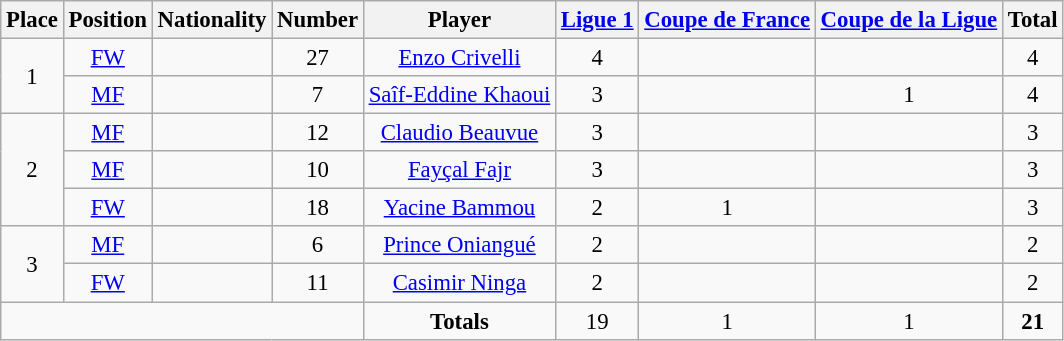<table class="wikitable" style="font-size: 95%; text-align: center;">
<tr>
<th>Place</th>
<th>Position</th>
<th>Nationality</th>
<th>Number</th>
<th>Player</th>
<th><a href='#'>Ligue 1</a></th>
<th><a href='#'>Coupe de France</a></th>
<th><a href='#'>Coupe de la Ligue</a></th>
<th>Total</th>
</tr>
<tr>
<td rowspan="2">1</td>
<td><a href='#'>FW</a></td>
<td></td>
<td>27</td>
<td><a href='#'>Enzo Crivelli</a></td>
<td>4</td>
<td></td>
<td></td>
<td>4</td>
</tr>
<tr>
<td><a href='#'>MF</a></td>
<td></td>
<td>7</td>
<td><a href='#'>Saîf-Eddine Khaoui</a></td>
<td>3</td>
<td></td>
<td>1</td>
<td>4</td>
</tr>
<tr>
<td rowspan="3">2</td>
<td><a href='#'>MF</a></td>
<td></td>
<td>12</td>
<td><a href='#'>Claudio Beauvue</a></td>
<td>3</td>
<td></td>
<td></td>
<td>3</td>
</tr>
<tr>
<td><a href='#'>MF</a></td>
<td></td>
<td>10</td>
<td><a href='#'>Fayçal Fajr</a></td>
<td>3</td>
<td></td>
<td></td>
<td>3</td>
</tr>
<tr>
<td><a href='#'>FW</a></td>
<td></td>
<td>18</td>
<td><a href='#'>Yacine Bammou</a></td>
<td>2</td>
<td>1</td>
<td></td>
<td>3</td>
</tr>
<tr>
<td rowspan="2">3</td>
<td><a href='#'>MF</a></td>
<td></td>
<td>6</td>
<td><a href='#'>Prince Oniangué</a></td>
<td>2</td>
<td></td>
<td></td>
<td>2</td>
</tr>
<tr>
<td><a href='#'>FW</a></td>
<td></td>
<td>11</td>
<td><a href='#'>Casimir Ninga</a></td>
<td>2</td>
<td></td>
<td></td>
<td>2</td>
</tr>
<tr>
<td colspan="4"></td>
<td><strong>Totals</strong></td>
<td>19</td>
<td>1</td>
<td>1</td>
<td><strong>21</strong></td>
</tr>
</table>
